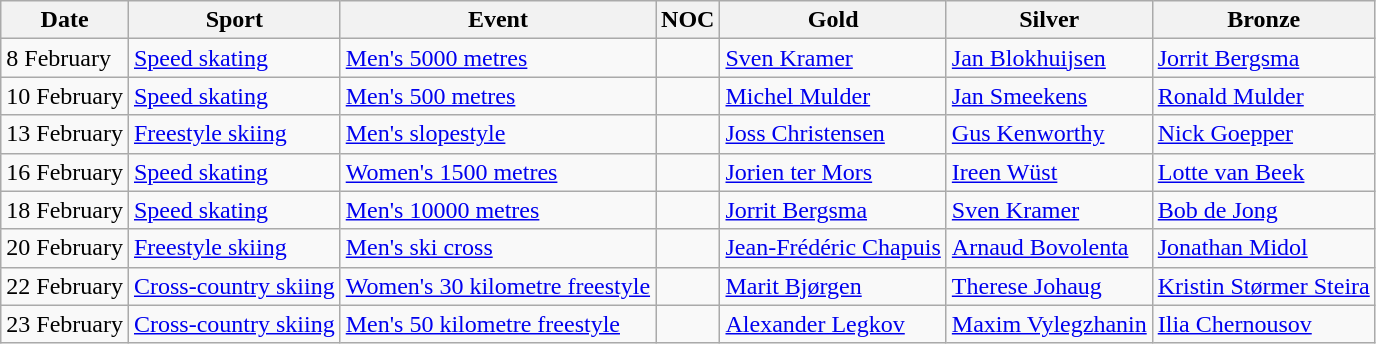<table class="wikitable">
<tr>
<th>Date</th>
<th>Sport</th>
<th>Event</th>
<th>NOC</th>
<th>Gold</th>
<th>Silver</th>
<th>Bronze</th>
</tr>
<tr>
<td>8 February</td>
<td><a href='#'>Speed skating</a></td>
<td><a href='#'>Men's 5000 metres</a></td>
<td></td>
<td><a href='#'>Sven Kramer</a></td>
<td><a href='#'>Jan Blokhuijsen</a></td>
<td><a href='#'>Jorrit Bergsma</a></td>
</tr>
<tr>
<td>10 February</td>
<td><a href='#'>Speed skating</a></td>
<td><a href='#'>Men's 500 metres</a></td>
<td></td>
<td><a href='#'>Michel Mulder</a></td>
<td><a href='#'>Jan Smeekens</a></td>
<td><a href='#'>Ronald Mulder</a></td>
</tr>
<tr>
<td>13 February</td>
<td><a href='#'>Freestyle skiing</a></td>
<td><a href='#'>Men's slopestyle</a></td>
<td></td>
<td><a href='#'>Joss Christensen</a></td>
<td><a href='#'>Gus Kenworthy</a></td>
<td><a href='#'>Nick Goepper</a></td>
</tr>
<tr>
<td>16 February</td>
<td><a href='#'>Speed skating</a></td>
<td><a href='#'>Women's 1500 metres</a></td>
<td></td>
<td><a href='#'>Jorien ter Mors</a></td>
<td><a href='#'>Ireen Wüst</a></td>
<td><a href='#'>Lotte van Beek</a></td>
</tr>
<tr>
<td>18 February</td>
<td><a href='#'>Speed skating</a></td>
<td><a href='#'>Men's 10000 metres</a></td>
<td></td>
<td><a href='#'>Jorrit Bergsma</a></td>
<td><a href='#'>Sven Kramer</a></td>
<td><a href='#'>Bob de Jong</a></td>
</tr>
<tr>
<td>20 February</td>
<td><a href='#'>Freestyle skiing</a></td>
<td><a href='#'>Men's ski cross</a></td>
<td></td>
<td><a href='#'>Jean-Frédéric Chapuis</a></td>
<td><a href='#'>Arnaud Bovolenta</a></td>
<td><a href='#'>Jonathan Midol</a></td>
</tr>
<tr>
<td>22 February</td>
<td><a href='#'>Cross-country skiing</a></td>
<td><a href='#'>Women's 30 kilometre freestyle</a></td>
<td></td>
<td><a href='#'>Marit Bjørgen</a></td>
<td><a href='#'>Therese Johaug</a></td>
<td><a href='#'>Kristin Størmer Steira</a></td>
</tr>
<tr>
<td>23 February</td>
<td><a href='#'>Cross-country skiing</a></td>
<td><a href='#'>Men's 50 kilometre freestyle</a></td>
<td></td>
<td><a href='#'>Alexander Legkov</a></td>
<td><a href='#'>Maxim Vylegzhanin</a></td>
<td><a href='#'>Ilia Chernousov</a></td>
</tr>
</table>
